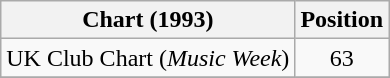<table class="wikitable sortable" style="text-align:center;">
<tr>
<th>Chart (1993)</th>
<th>Position</th>
</tr>
<tr>
<td align="left">UK Club Chart (<em>Music Week</em>)</td>
<td>63</td>
</tr>
<tr>
</tr>
</table>
